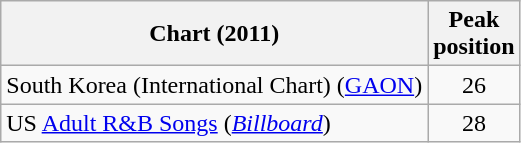<table class="wikitable sortable">
<tr>
<th>Chart (2011)</th>
<th>Peak<br>position</th>
</tr>
<tr>
<td>South Korea (International Chart) (<a href='#'>GAON</a>)</td>
<td style="text-align:center;">26</td>
</tr>
<tr>
<td>US <a href='#'>Adult R&B Songs</a> (<em><a href='#'>Billboard</a></em>)</td>
<td style="text-align:center;">28</td>
</tr>
</table>
